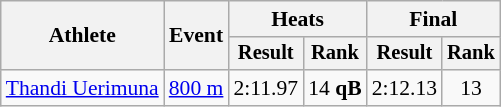<table class="wikitable" style="font-size:90%">
<tr>
<th rowspan=2>Athlete</th>
<th rowspan=2>Event</th>
<th colspan=2>Heats</th>
<th colspan=2>Final</th>
</tr>
<tr style="font-size:95%">
<th>Result</th>
<th>Rank</th>
<th>Result</th>
<th>Rank</th>
</tr>
<tr align=center>
<td align=left><a href='#'>Thandi Uerimuna</a></td>
<td align=left><a href='#'>800 m</a></td>
<td>2:11.97</td>
<td>14 <strong>qB</strong></td>
<td>2:12.13</td>
<td>13</td>
</tr>
</table>
